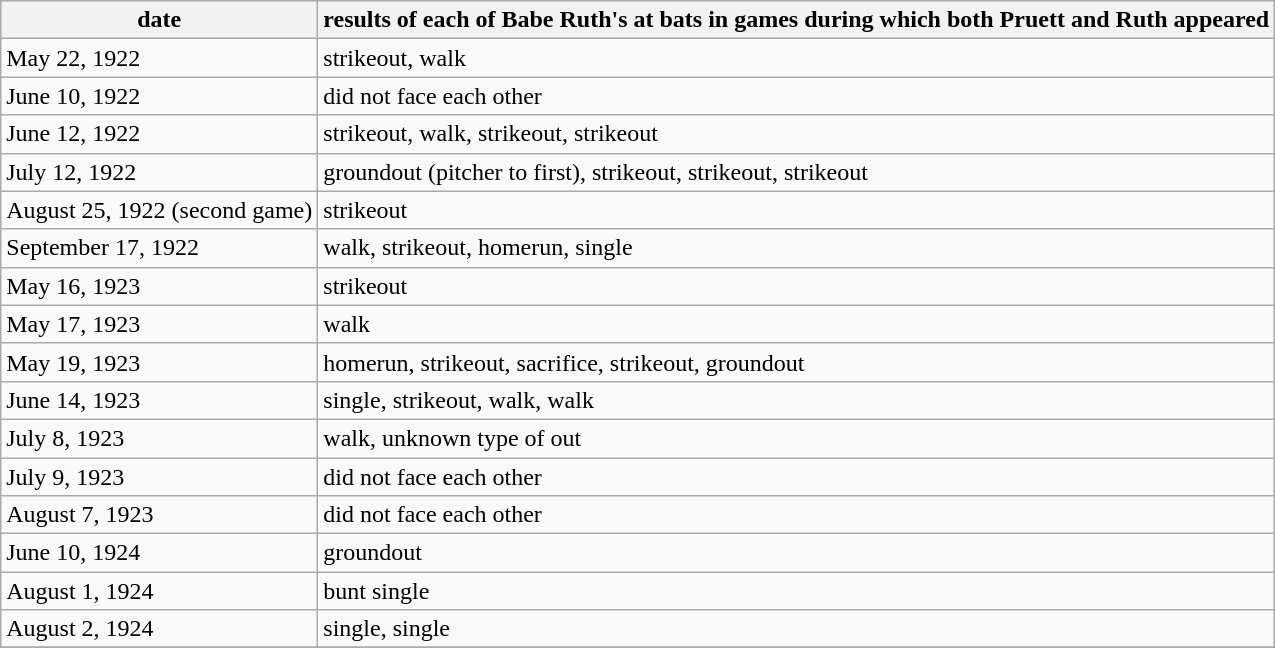<table class="wikitable sortable">
<tr>
<th>date</th>
<th class="unsortable">results of each of Babe Ruth's at bats in games during which both Pruett and Ruth appeared</th>
</tr>
<tr>
<td>May 22, 1922</td>
<td>strikeout, walk</td>
</tr>
<tr>
<td>June 10, 1922</td>
<td>did not face each other</td>
</tr>
<tr>
<td>June 12, 1922</td>
<td>strikeout, walk, strikeout, strikeout</td>
</tr>
<tr>
<td>July 12, 1922</td>
<td>groundout (pitcher to first), strikeout, strikeout, strikeout</td>
</tr>
<tr>
<td>August 25, 1922 (second game)</td>
<td>strikeout</td>
</tr>
<tr>
<td>September 17, 1922</td>
<td>walk, strikeout, homerun, single</td>
</tr>
<tr>
<td>May 16, 1923</td>
<td>strikeout</td>
</tr>
<tr>
<td>May 17, 1923</td>
<td>walk</td>
</tr>
<tr>
<td>May 19, 1923</td>
<td>homerun, strikeout, sacrifice, strikeout, groundout</td>
</tr>
<tr>
<td>June 14, 1923</td>
<td>single, strikeout, walk, walk</td>
</tr>
<tr>
<td>July 8, 1923</td>
<td>walk, unknown type of out</td>
</tr>
<tr>
<td>July 9, 1923</td>
<td>did not face each other</td>
</tr>
<tr>
<td>August 7, 1923</td>
<td>did not face each other</td>
</tr>
<tr>
<td>June 10, 1924</td>
<td>groundout</td>
</tr>
<tr>
<td>August 1, 1924</td>
<td>bunt single</td>
</tr>
<tr>
<td>August 2, 1924</td>
<td>single, single</td>
</tr>
<tr>
</tr>
</table>
